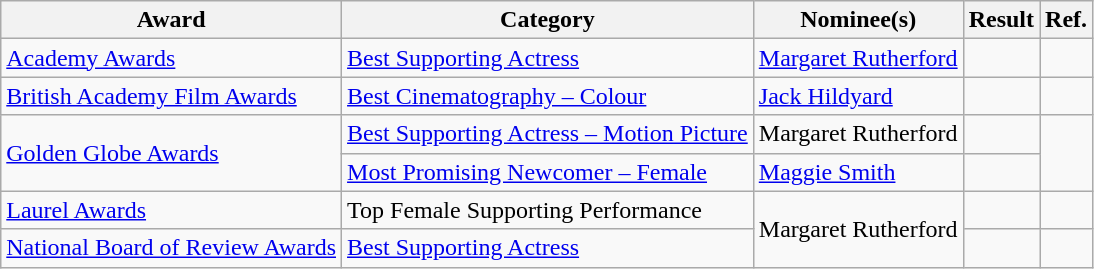<table class="wikitable plainrowheaders">
<tr>
<th>Award</th>
<th>Category</th>
<th>Nominee(s)</th>
<th>Result</th>
<th>Ref.</th>
</tr>
<tr>
<td><a href='#'>Academy Awards</a></td>
<td><a href='#'>Best Supporting Actress</a></td>
<td><a href='#'>Margaret Rutherford</a></td>
<td></td>
<td align="center"></td>
</tr>
<tr>
<td><a href='#'>British Academy Film Awards</a></td>
<td><a href='#'>Best Cinematography – Colour</a></td>
<td><a href='#'>Jack Hildyard</a></td>
<td></td>
<td align="center"></td>
</tr>
<tr>
<td rowspan="2"><a href='#'>Golden Globe Awards</a></td>
<td><a href='#'>Best Supporting Actress – Motion Picture</a></td>
<td>Margaret Rutherford</td>
<td></td>
<td align="center" rowspan="2"></td>
</tr>
<tr>
<td><a href='#'>Most Promising Newcomer – Female</a></td>
<td><a href='#'>Maggie Smith</a></td>
<td></td>
</tr>
<tr>
<td><a href='#'>Laurel Awards</a></td>
<td>Top Female Supporting Performance</td>
<td rowspan="2">Margaret Rutherford</td>
<td></td>
<td align="center"></td>
</tr>
<tr>
<td><a href='#'>National Board of Review Awards</a></td>
<td><a href='#'>Best Supporting Actress</a></td>
<td></td>
<td align="center" rowspan="3"></td>
</tr>
</table>
